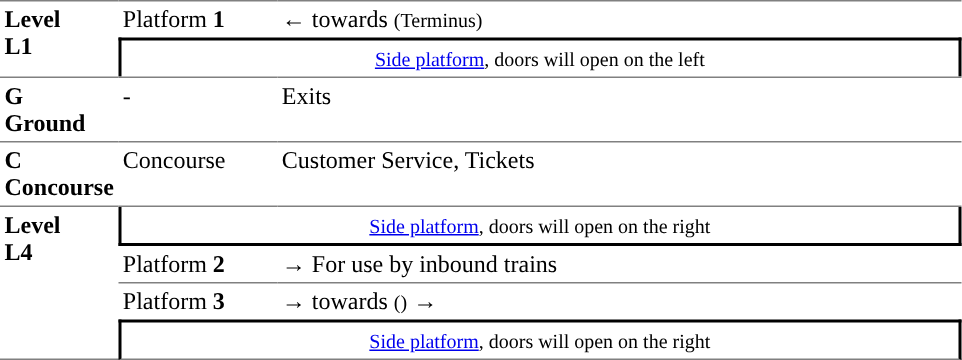<table border=0 cellspacing=0 cellpadding=3>
<tr>
<td style="border-top:solid 1px gray;" rowspan=2 width=50 valign=top><strong>Level<br>L1</strong></td>
<td style="border-top:solid 1px gray;">Platform <span><strong>1</strong></span></td>
<td style="border-top:solid 1px gray;">←  towards  <small>(Terminus)</small></td>
</tr>
<tr>
<td style="border-right:solid 2px black;border-left:solid 2px black;border-top:solid 2px black;text-align:center;" colspan=2><small><a href='#'>Side platform</a>, doors will open on the left</small></td>
</tr>
<tr>
<td style="border-bottom:solid 1px gray;border-top:solid 1px gray;" width=50 valign=top><strong>G<br>Ground</strong></td>
<td style="border-top:solid 1px gray;border-bottom:solid 1px gray;" width=100 valign=top>-</td>
<td style="border-top:solid 1px gray;border-bottom:solid 1px gray;" width=450 valign=top>Exits</td>
</tr>
<tr>
<td style="border-bottom:solid 1px gray;" valign=top><strong>C<br>Concourse</strong></td>
<td style="border-bottom:solid 1px gray;" valign=top>Concourse</td>
<td style="border-bottom:solid 1px gray;" valign=top>Customer Service, Tickets</td>
</tr>
<tr>
<td style="border-bottom:solid 1px gray;" rowspan=4 valign=top><strong>Level<br>L4</strong></td>
<td style="border-right:solid 2px black;border-left:solid 2px black;border-bottom:solid 2px black;text-align:center;" colspan=2><small><a href='#'>Side platform</a>, doors will open on the right</small></td>
</tr>
<tr>
<td style="border-bottom:solid 1px gray;">Platform <span><strong>2</strong></span></td>
<td style="border-bottom:solid 1px gray;"><span>→</span>  For use by inbound trains</td>
</tr>
<tr>
<td>Platform <span><strong>3</strong></span></td>
<td><span>→</span>  towards  <small>()</small> →</td>
</tr>
<tr>
<td style="border-bottom:solid 1px gray;border-top:solid 2px black;border-right:solid 2px black;border-left:solid 2px black;text-align:center;" colspan=2><small><a href='#'>Side platform</a>, doors will open on the right </small></td>
</tr>
</table>
